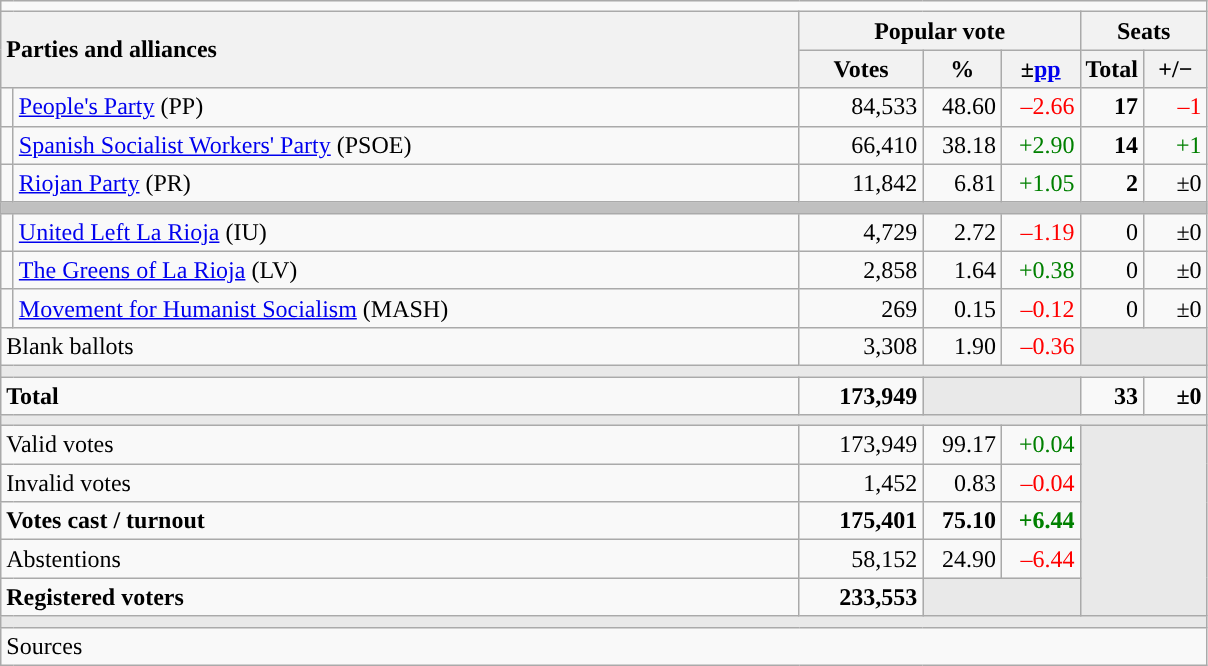<table class="wikitable" style="text-align:right;">
<tr>
<td colspan="7"></td>
</tr>
<tr>
<th style="text-align:left;" rowspan="2" colspan="2" width="525">Parties and alliances</th>
<th colspan="3">Popular vote</th>
<th colspan="2">Seats</th>
</tr>
<tr>
<th width="75">Votes</th>
<th width="45">%</th>
<th width="45">±<a href='#'>pp</a></th>
<th width="35">Total</th>
<th width="35">+/−</th>
</tr>
<tr>
<td width="1" style="color:inherit;background:"></td>
<td align="left"><a href='#'>People's Party</a> (PP)</td>
<td>84,533</td>
<td>48.60</td>
<td style="color:red;">–2.66</td>
<td><strong>17</strong></td>
<td style="color:red;">–1</td>
</tr>
<tr>
<td style="color:inherit;background:"></td>
<td align="left"><a href='#'>Spanish Socialist Workers' Party</a> (PSOE)</td>
<td>66,410</td>
<td>38.18</td>
<td style="color:green;">+2.90</td>
<td><strong>14</strong></td>
<td style="color:green;">+1</td>
</tr>
<tr>
<td style="color:inherit;background:"></td>
<td align="left"><a href='#'>Riojan Party</a> (PR)</td>
<td>11,842</td>
<td>6.81</td>
<td style="color:green;">+1.05</td>
<td><strong>2</strong></td>
<td>±0</td>
</tr>
<tr>
<td colspan="7" bgcolor="#C0C0C0"></td>
</tr>
<tr>
<td style="color:inherit;background:"></td>
<td align="left"><a href='#'>United Left La Rioja</a> (IU)</td>
<td>4,729</td>
<td>2.72</td>
<td style="color:red;">–1.19</td>
<td>0</td>
<td>±0</td>
</tr>
<tr>
<td style="color:inherit;background:"></td>
<td align="left"><a href='#'>The Greens of La Rioja</a> (LV)</td>
<td>2,858</td>
<td>1.64</td>
<td style="color:green;">+0.38</td>
<td>0</td>
<td>±0</td>
</tr>
<tr>
<td style="color:inherit;background:"></td>
<td align="left"><a href='#'>Movement for Humanist Socialism</a> (MASH)</td>
<td>269</td>
<td>0.15</td>
<td style="color:red;">–0.12</td>
<td>0</td>
<td>±0</td>
</tr>
<tr>
<td align="left" colspan="2">Blank ballots</td>
<td>3,308</td>
<td>1.90</td>
<td style="color:red;">–0.36</td>
<td bgcolor="#E9E9E9" colspan="2"></td>
</tr>
<tr>
<td colspan="7" bgcolor="#E9E9E9"></td>
</tr>
<tr style="font-weight:bold;">
<td align="left" colspan="2">Total</td>
<td>173,949</td>
<td bgcolor="#E9E9E9" colspan="2"></td>
<td>33</td>
<td>±0</td>
</tr>
<tr>
<td colspan="7" bgcolor="#E9E9E9"></td>
</tr>
<tr>
<td align="left" colspan="2">Valid votes</td>
<td>173,949</td>
<td>99.17</td>
<td style="color:green;">+0.04</td>
<td bgcolor="#E9E9E9" colspan="2" rowspan="5"></td>
</tr>
<tr>
<td align="left" colspan="2">Invalid votes</td>
<td>1,452</td>
<td>0.83</td>
<td style="color:red;">–0.04</td>
</tr>
<tr style="font-weight:bold;">
<td align="left" colspan="2">Votes cast / turnout</td>
<td>175,401</td>
<td>75.10</td>
<td style="color:green;">+6.44</td>
</tr>
<tr>
<td align="left" colspan="2">Abstentions</td>
<td>58,152</td>
<td>24.90</td>
<td style="color:red;">–6.44</td>
</tr>
<tr style="font-weight:bold;">
<td align="left" colspan="2">Registered voters</td>
<td>233,553</td>
<td bgcolor="#E9E9E9" colspan="2"></td>
</tr>
<tr>
<td colspan="7" bgcolor="#E9E9E9"></td>
</tr>
<tr>
<td align="left" colspan="7">Sources</td>
</tr>
</table>
